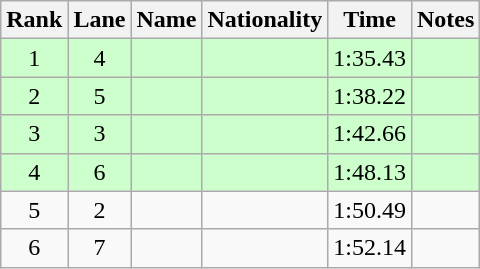<table class="wikitable sortable" style="text-align:center">
<tr>
<th>Rank</th>
<th>Lane</th>
<th>Name</th>
<th>Nationality</th>
<th>Time</th>
<th>Notes</th>
</tr>
<tr bgcolor=ccffcc>
<td>1</td>
<td>4</td>
<td align=left></td>
<td align=left></td>
<td>1:35.43</td>
<td><strong></strong> <strong></strong></td>
</tr>
<tr bgcolor=ccffcc>
<td>2</td>
<td>5</td>
<td align=left></td>
<td align=left></td>
<td>1:38.22</td>
<td><strong></strong></td>
</tr>
<tr bgcolor=ccffcc>
<td>3</td>
<td>3</td>
<td align=left></td>
<td align=left></td>
<td>1:42.66</td>
<td><strong></strong></td>
</tr>
<tr bgcolor=ccffcc>
<td>4</td>
<td>6</td>
<td align=left></td>
<td align=left></td>
<td>1:48.13</td>
<td><strong></strong></td>
</tr>
<tr>
<td>5</td>
<td>2</td>
<td align=left></td>
<td align=left></td>
<td>1:50.49</td>
<td></td>
</tr>
<tr>
<td>6</td>
<td>7</td>
<td align=left></td>
<td align=left></td>
<td>1:52.14</td>
<td></td>
</tr>
</table>
